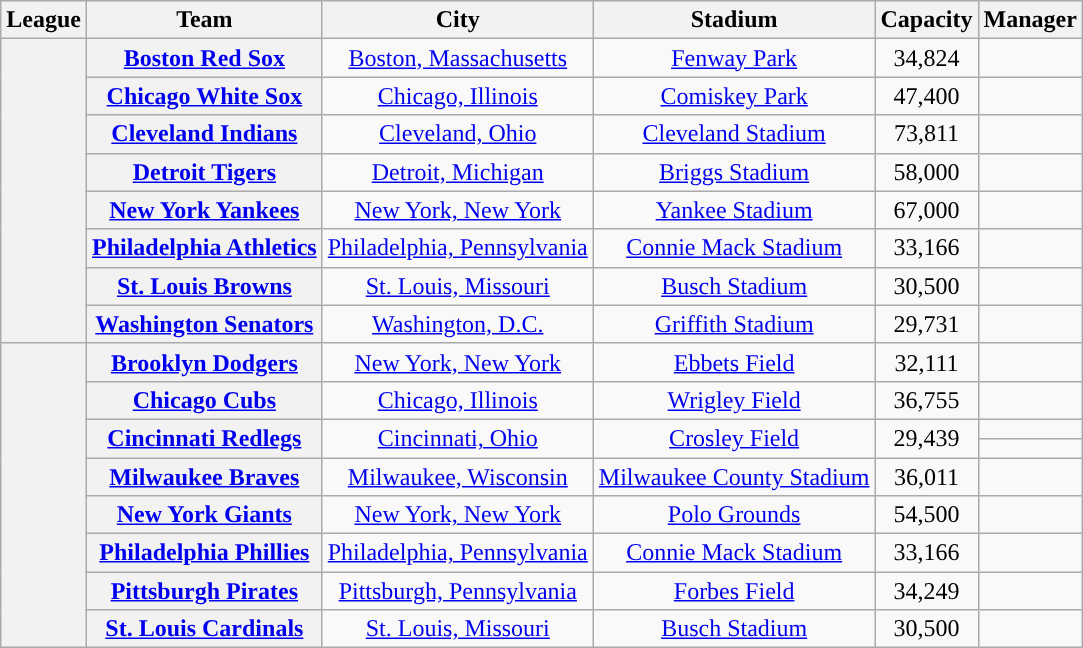<table class="wikitable sortable plainrowheaders" style="text-align:center;">
<tr>
<th scope="col">League</th>
<th scope="col">Team</th>
<th scope="col">City</th>
<th scope="col">Stadium</th>
<th scope="col">Capacity</th>
<th scope="col">Manager</th>
</tr>
<tr>
<th rowspan="8"></th>
<th scope="row"><a href='#'>Boston Red Sox</a></th>
<td><a href='#'>Boston, Massachusetts</a></td>
<td><a href='#'>Fenway Park</a></td>
<td>34,824</td>
<td></td>
</tr>
<tr>
<th scope="row"><a href='#'>Chicago White Sox</a></th>
<td><a href='#'>Chicago, Illinois</a></td>
<td><a href='#'>Comiskey Park</a></td>
<td>47,400</td>
<td></td>
</tr>
<tr>
<th scope="row"><a href='#'>Cleveland Indians</a></th>
<td><a href='#'>Cleveland, Ohio</a></td>
<td><a href='#'>Cleveland Stadium</a></td>
<td>73,811</td>
<td></td>
</tr>
<tr>
<th scope="row"><a href='#'>Detroit Tigers</a></th>
<td><a href='#'>Detroit, Michigan</a></td>
<td><a href='#'>Briggs Stadium</a></td>
<td>58,000</td>
<td></td>
</tr>
<tr>
<th scope="row"><a href='#'>New York Yankees</a></th>
<td><a href='#'>New York, New York</a></td>
<td><a href='#'>Yankee Stadium</a></td>
<td>67,000</td>
<td></td>
</tr>
<tr>
<th scope="row"><a href='#'>Philadelphia Athletics</a></th>
<td><a href='#'>Philadelphia, Pennsylvania</a></td>
<td><a href='#'>Connie Mack Stadium</a></td>
<td>33,166</td>
<td></td>
</tr>
<tr>
<th scope="row"><a href='#'>St. Louis Browns</a></th>
<td><a href='#'>St. Louis, Missouri</a></td>
<td><a href='#'>Busch Stadium</a></td>
<td>30,500</td>
<td></td>
</tr>
<tr>
<th scope="row"><a href='#'>Washington Senators</a></th>
<td><a href='#'>Washington, D.C.</a></td>
<td><a href='#'>Griffith Stadium</a></td>
<td>29,731</td>
<td></td>
</tr>
<tr>
<th rowspan="9"></th>
<th scope="row"><a href='#'>Brooklyn Dodgers</a></th>
<td><a href='#'>New York, New York</a></td>
<td><a href='#'>Ebbets Field</a></td>
<td>32,111</td>
<td></td>
</tr>
<tr>
<th scope="row"><a href='#'>Chicago Cubs</a></th>
<td><a href='#'>Chicago, Illinois</a></td>
<td><a href='#'>Wrigley Field</a></td>
<td>36,755</td>
<td></td>
</tr>
<tr>
<th rowspan="2" scope="row"><a href='#'>Cincinnati Redlegs</a></th>
<td rowspan="2"><a href='#'>Cincinnati, Ohio</a></td>
<td rowspan="2"><a href='#'>Crosley Field</a></td>
<td rowspan="2">29,439</td>
<td></td>
</tr>
<tr>
<td></td>
</tr>
<tr>
<th scope="row"><a href='#'>Milwaukee Braves</a></th>
<td><a href='#'>Milwaukee, Wisconsin</a></td>
<td><a href='#'>Milwaukee County Stadium</a></td>
<td>36,011</td>
<td></td>
</tr>
<tr>
<th scope="row"><a href='#'>New York Giants</a></th>
<td><a href='#'>New York, New York</a></td>
<td><a href='#'>Polo Grounds</a></td>
<td>54,500</td>
<td></td>
</tr>
<tr>
<th scope="row"><a href='#'>Philadelphia Phillies</a></th>
<td><a href='#'>Philadelphia, Pennsylvania</a></td>
<td><a href='#'>Connie Mack Stadium</a></td>
<td>33,166</td>
<td></td>
</tr>
<tr>
<th scope="row"><a href='#'>Pittsburgh Pirates</a></th>
<td><a href='#'>Pittsburgh, Pennsylvania</a></td>
<td><a href='#'>Forbes Field</a></td>
<td>34,249</td>
<td></td>
</tr>
<tr>
<th scope="row"><a href='#'>St. Louis Cardinals</a></th>
<td><a href='#'>St. Louis, Missouri</a></td>
<td><a href='#'>Busch Stadium</a></td>
<td>30,500</td>
<td></td>
</tr>
</table>
